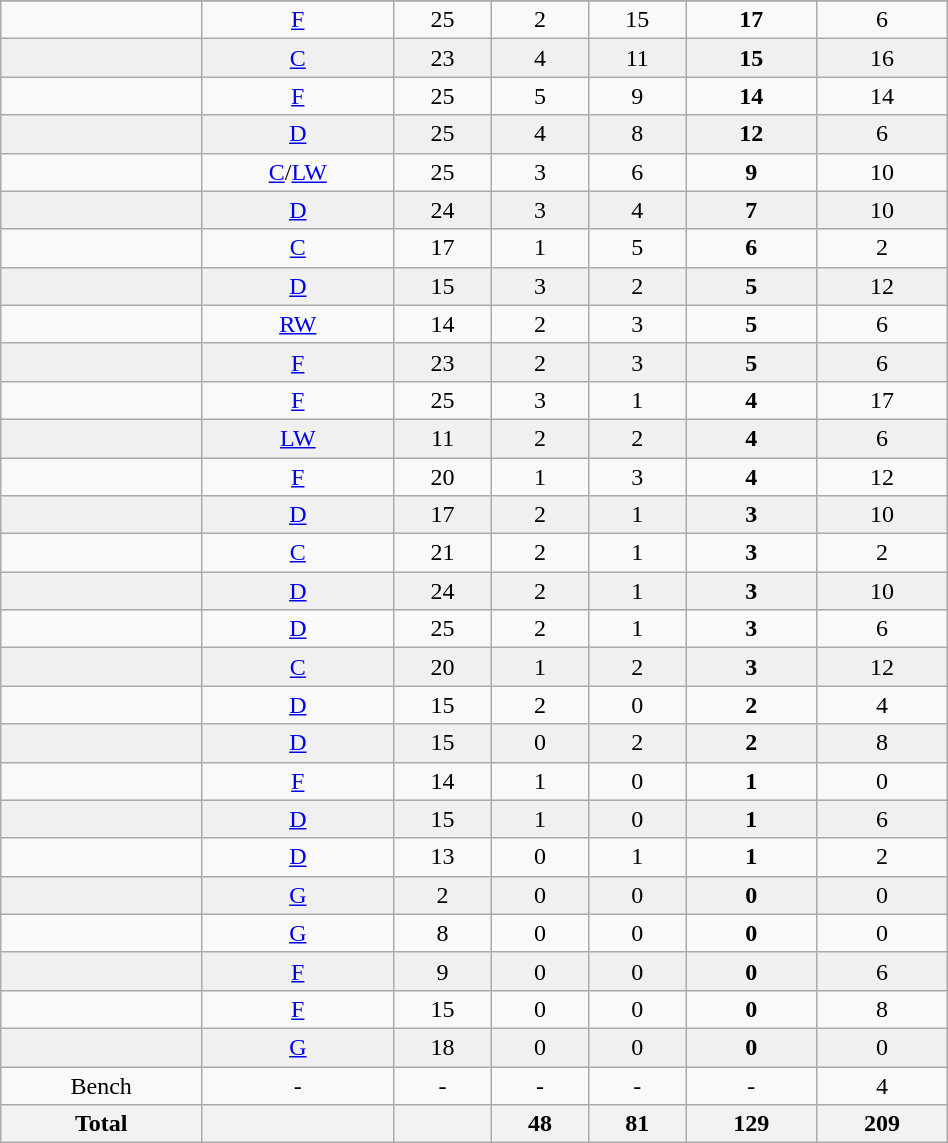<table class="wikitable sortable" width ="50%">
<tr align="center">
</tr>
<tr align="center" bgcolor="">
<td></td>
<td><a href='#'>F</a></td>
<td>25</td>
<td>2</td>
<td>15</td>
<td><strong>17</strong></td>
<td>6</td>
</tr>
<tr align="center" bgcolor="f0f0f0">
<td></td>
<td><a href='#'>C</a></td>
<td>23</td>
<td>4</td>
<td>11</td>
<td><strong>15</strong></td>
<td>16</td>
</tr>
<tr align="center" bgcolor="">
<td></td>
<td><a href='#'>F</a></td>
<td>25</td>
<td>5</td>
<td>9</td>
<td><strong>14</strong></td>
<td>14</td>
</tr>
<tr align="center" bgcolor="f0f0f0">
<td></td>
<td><a href='#'>D</a></td>
<td>25</td>
<td>4</td>
<td>8</td>
<td><strong>12</strong></td>
<td>6</td>
</tr>
<tr align="center" bgcolor="">
<td></td>
<td><a href='#'>C</a>/<a href='#'>LW</a></td>
<td>25</td>
<td>3</td>
<td>6</td>
<td><strong>9</strong></td>
<td>10</td>
</tr>
<tr align="center" bgcolor="f0f0f0">
<td></td>
<td><a href='#'>D</a></td>
<td>24</td>
<td>3</td>
<td>4</td>
<td><strong>7</strong></td>
<td>10</td>
</tr>
<tr align="center" bgcolor="">
<td></td>
<td><a href='#'>C</a></td>
<td>17</td>
<td>1</td>
<td>5</td>
<td><strong>6</strong></td>
<td>2</td>
</tr>
<tr align="center" bgcolor="f0f0f0">
<td></td>
<td><a href='#'>D</a></td>
<td>15</td>
<td>3</td>
<td>2</td>
<td><strong>5</strong></td>
<td>12</td>
</tr>
<tr align="center" bgcolor="">
<td></td>
<td><a href='#'>RW</a></td>
<td>14</td>
<td>2</td>
<td>3</td>
<td><strong>5</strong></td>
<td>6</td>
</tr>
<tr align="center" bgcolor="f0f0f0">
<td></td>
<td><a href='#'>F</a></td>
<td>23</td>
<td>2</td>
<td>3</td>
<td><strong>5</strong></td>
<td>6</td>
</tr>
<tr align="center" bgcolor="">
<td></td>
<td><a href='#'>F</a></td>
<td>25</td>
<td>3</td>
<td>1</td>
<td><strong>4</strong></td>
<td>17</td>
</tr>
<tr align="center" bgcolor="f0f0f0">
<td></td>
<td><a href='#'>LW</a></td>
<td>11</td>
<td>2</td>
<td>2</td>
<td><strong>4</strong></td>
<td>6</td>
</tr>
<tr align="center" bgcolor="">
<td></td>
<td><a href='#'>F</a></td>
<td>20</td>
<td>1</td>
<td>3</td>
<td><strong>4</strong></td>
<td>12</td>
</tr>
<tr align="center" bgcolor="f0f0f0">
<td></td>
<td><a href='#'>D</a></td>
<td>17</td>
<td>2</td>
<td>1</td>
<td><strong>3</strong></td>
<td>10</td>
</tr>
<tr align="center" bgcolor="">
<td></td>
<td><a href='#'>C</a></td>
<td>21</td>
<td>2</td>
<td>1</td>
<td><strong>3</strong></td>
<td>2</td>
</tr>
<tr align="center" bgcolor="f0f0f0">
<td></td>
<td><a href='#'>D</a></td>
<td>24</td>
<td>2</td>
<td>1</td>
<td><strong>3</strong></td>
<td>10</td>
</tr>
<tr align="center" bgcolor="">
<td></td>
<td><a href='#'>D</a></td>
<td>25</td>
<td>2</td>
<td>1</td>
<td><strong>3</strong></td>
<td>6</td>
</tr>
<tr align="center" bgcolor="f0f0f0">
<td></td>
<td><a href='#'>C</a></td>
<td>20</td>
<td>1</td>
<td>2</td>
<td><strong>3</strong></td>
<td>12</td>
</tr>
<tr align="center" bgcolor="">
<td></td>
<td><a href='#'>D</a></td>
<td>15</td>
<td>2</td>
<td>0</td>
<td><strong>2</strong></td>
<td>4</td>
</tr>
<tr align="center" bgcolor="f0f0f0">
<td></td>
<td><a href='#'>D</a></td>
<td>15</td>
<td>0</td>
<td>2</td>
<td><strong>2</strong></td>
<td>8</td>
</tr>
<tr align="center" bgcolor="">
<td></td>
<td><a href='#'>F</a></td>
<td>14</td>
<td>1</td>
<td>0</td>
<td><strong>1</strong></td>
<td>0</td>
</tr>
<tr align="center" bgcolor="f0f0f0">
<td></td>
<td><a href='#'>D</a></td>
<td>15</td>
<td>1</td>
<td>0</td>
<td><strong>1</strong></td>
<td>6</td>
</tr>
<tr align="center" bgcolor="">
<td></td>
<td><a href='#'>D</a></td>
<td>13</td>
<td>0</td>
<td>1</td>
<td><strong>1</strong></td>
<td>2</td>
</tr>
<tr align="center" bgcolor="f0f0f0">
<td></td>
<td><a href='#'>G</a></td>
<td>2</td>
<td>0</td>
<td>0</td>
<td><strong>0</strong></td>
<td>0</td>
</tr>
<tr align="center" bgcolor="">
<td></td>
<td><a href='#'>G</a></td>
<td>8</td>
<td>0</td>
<td>0</td>
<td><strong>0</strong></td>
<td>0</td>
</tr>
<tr align="center" bgcolor="f0f0f0">
<td></td>
<td><a href='#'>F</a></td>
<td>9</td>
<td>0</td>
<td>0</td>
<td><strong>0</strong></td>
<td>6</td>
</tr>
<tr align="center" bgcolor="">
<td></td>
<td><a href='#'>F</a></td>
<td>15</td>
<td>0</td>
<td>0</td>
<td><strong>0</strong></td>
<td>8</td>
</tr>
<tr align="center" bgcolor="f0f0f0">
<td></td>
<td><a href='#'>G</a></td>
<td>18</td>
<td>0</td>
<td>0</td>
<td><strong>0</strong></td>
<td>0</td>
</tr>
<tr align="center" bgcolor="">
<td>Bench</td>
<td>-</td>
<td>-</td>
<td>-</td>
<td>-</td>
<td>-</td>
<td>4</td>
</tr>
<tr>
<th>Total</th>
<th></th>
<th></th>
<th>48</th>
<th>81</th>
<th>129</th>
<th>209</th>
</tr>
</table>
